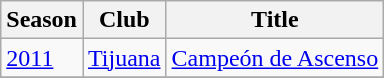<table class="wikitable">
<tr>
<th>Season</th>
<th>Club</th>
<th>Title</th>
</tr>
<tr>
<td><a href='#'>2011</a></td>
<td><a href='#'>Tijuana</a></td>
<td><a href='#'>Campeón de Ascenso</a></td>
</tr>
<tr>
</tr>
</table>
